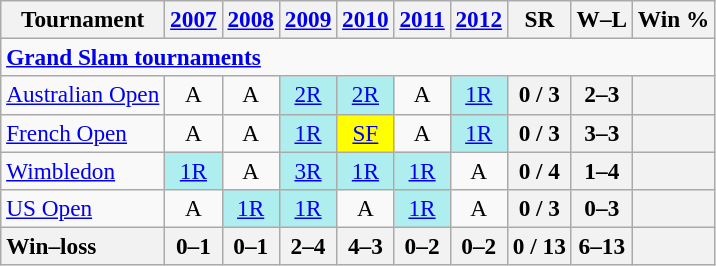<table class=wikitable style=text-align:center;font-size:97%>
<tr>
<th>Tournament</th>
<th><a href='#'>2007</a></th>
<th><a href='#'>2008</a></th>
<th><a href='#'>2009</a></th>
<th><a href='#'>2010</a></th>
<th><a href='#'>2011</a></th>
<th><a href='#'>2012</a></th>
<th>SR</th>
<th>W–L</th>
<th>Win %</th>
</tr>
<tr>
<td colspan=17; style="text-align:left;"><a href='#'><strong>Grand Slam tournaments</strong></a></td>
</tr>
<tr>
<td align=left><a href='#'>Australian Open</a></td>
<td>A</td>
<td>A</td>
<td bgcolor=afeeee><a href='#'>2R</a></td>
<td bgcolor=afeeee><a href='#'>2R</a></td>
<td>A</td>
<td bgcolor=afeeee><a href='#'>1R</a></td>
<th>0 / 3</th>
<th>2–3</th>
<th></th>
</tr>
<tr>
<td align=left><a href='#'>French Open</a></td>
<td>A</td>
<td>A</td>
<td bgcolor=afeeee><a href='#'>1R</a></td>
<td bgcolor=yellow><a href='#'>SF</a></td>
<td>A</td>
<td bgcolor=afeeee><a href='#'>1R</a></td>
<th>0 / 3</th>
<th>3–3</th>
<th></th>
</tr>
<tr>
<td align=left><a href='#'>Wimbledon</a></td>
<td bgcolor=afeeee><a href='#'>1R</a></td>
<td>A</td>
<td bgcolor=afeeee><a href='#'>3R</a></td>
<td bgcolor=afeeee><a href='#'>1R</a></td>
<td bgcolor=afeeee><a href='#'>1R</a></td>
<td>A</td>
<th>0 / 4</th>
<th>1–4</th>
<th></th>
</tr>
<tr>
<td align=left><a href='#'>US Open</a></td>
<td>A</td>
<td bgcolor=afeeee><a href='#'>1R</a></td>
<td bgcolor=afeeee><a href='#'>1R</a></td>
<td>A</td>
<td bgcolor=afeeee><a href='#'>1R</a></td>
<td>A</td>
<th>0 / 3</th>
<th>0–3</th>
<th></th>
</tr>
<tr>
<th style=text-align:left>Win–loss</th>
<th>0–1</th>
<th>0–1</th>
<th>2–4</th>
<th>4–3</th>
<th>0–2</th>
<th>0–2</th>
<th>0 / 13</th>
<th>6–13</th>
<th></th>
</tr>
</table>
